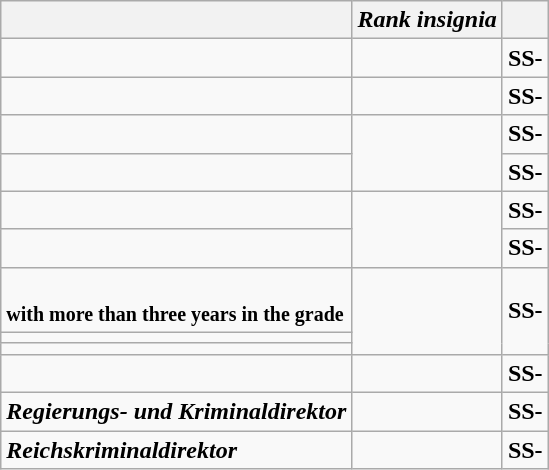<table class="wikitable">
<tr>
<th></th>
<th><em>Rank insignia</em></th>
<th></th>
</tr>
<tr>
<td><strong></strong></td>
<td></td>
<td><strong>SS-</strong></td>
</tr>
<tr>
<td><strong></strong></td>
<td></td>
<td><strong>SS-</strong></td>
</tr>
<tr>
<td><strong></strong></td>
<td rowspan=2></td>
<td><strong>SS-</strong></td>
</tr>
<tr>
<td><strong></strong></td>
<td><strong>SS-</strong></td>
</tr>
<tr>
<td><strong></strong></td>
<td rowspan=2></td>
<td><strong>SS-</strong></td>
</tr>
<tr>
<td><strong></strong></td>
<td><strong>SS-</strong></td>
</tr>
<tr>
<td><strong><br><small>with more than three years in the grade</small></strong></td>
<td rowspan=3></td>
<td rowspan=3><strong>SS-</strong></td>
</tr>
<tr>
<td><strong></strong></td>
</tr>
<tr>
<td><strong></strong></td>
</tr>
<tr>
<td><strong></strong></td>
<td></td>
<td><strong>SS-</strong></td>
</tr>
<tr>
<td><strong><em>Regierungs- und Kriminaldirektor</em></strong></td>
<td></td>
<td><strong>SS-</strong></td>
</tr>
<tr>
<td><strong><em>Reichskriminaldirektor</em></strong></td>
<td></td>
<td><strong>SS-</strong></td>
</tr>
</table>
